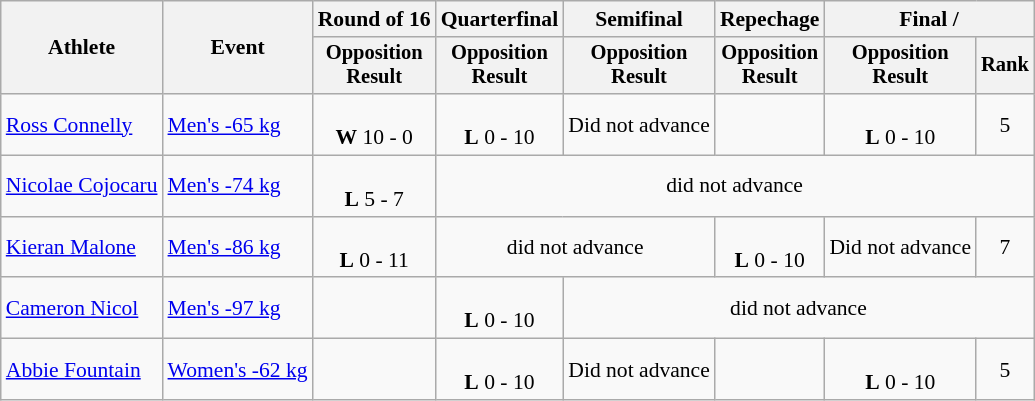<table class="wikitable" style="font-size:90%;">
<tr>
<th rowspan=2>Athlete</th>
<th rowspan=2>Event</th>
<th>Round of 16</th>
<th>Quarterfinal</th>
<th>Semifinal</th>
<th>Repechage</th>
<th colspan=2>Final / </th>
</tr>
<tr style="font-size: 95%">
<th>Opposition<br>Result</th>
<th>Opposition<br>Result</th>
<th>Opposition<br>Result</th>
<th>Opposition<br>Result</th>
<th>Opposition<br>Result</th>
<th>Rank</th>
</tr>
<tr align=center>
<td align=left><a href='#'>Ross Connelly</a></td>
<td align=left><a href='#'>Men's -65 kg</a></td>
<td><br><strong>W</strong> 10 - 0</td>
<td><br><strong>L</strong> 0 - 10</td>
<td>Did not advance</td>
<td></td>
<td><br><strong>L</strong> 0 - 10</td>
<td>5</td>
</tr>
<tr align=center>
<td align=left><a href='#'>Nicolae Cojocaru</a></td>
<td align=left><a href='#'>Men's -74 kg</a></td>
<td><br><strong>L</strong> 5 - 7</td>
<td colspan=5>did not advance</td>
</tr>
<tr align=center>
<td align=left><a href='#'>Kieran Malone</a></td>
<td align=left><a href='#'>Men's -86 kg</a></td>
<td><br><strong>L</strong> 0 - 11</td>
<td colspan=2>did not advance</td>
<td><br><strong>L</strong> 0 - 10</td>
<td>Did not advance</td>
<td>7</td>
</tr>
<tr align=center>
<td align=left><a href='#'>Cameron Nicol</a></td>
<td align=left><a href='#'>Men's -97 kg</a></td>
<td></td>
<td><br><strong>L</strong> 0 - 10</td>
<td colspan=4>did not advance</td>
</tr>
<tr align=center>
<td align=left><a href='#'>Abbie Fountain</a></td>
<td align=left><a href='#'>Women's -62 kg</a></td>
<td></td>
<td><br><strong>L</strong> 0 - 10</td>
<td>Did not advance</td>
<td></td>
<td><br><strong>L</strong> 0 - 10</td>
<td>5</td>
</tr>
</table>
